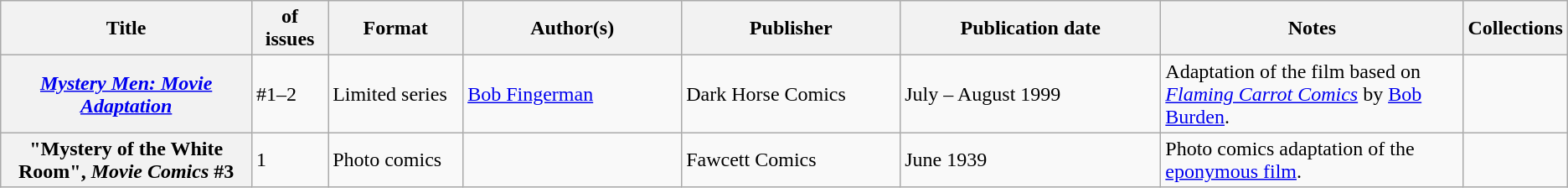<table class="wikitable">
<tr>
<th>Title</th>
<th style="width:40pt"> of issues</th>
<th style="width:75pt">Format</th>
<th style="width:125pt">Author(s)</th>
<th style="width:125pt">Publisher</th>
<th style="width:150pt">Publication date</th>
<th style="width:175pt">Notes</th>
<th>Collections</th>
</tr>
<tr>
<th><em><a href='#'>Mystery Men: Movie Adaptation</a></em></th>
<td>#1–2</td>
<td>Limited series</td>
<td><a href='#'>Bob Fingerman</a></td>
<td>Dark Horse Comics</td>
<td>July – August 1999</td>
<td>Adaptation of the film based on <em><a href='#'>Flaming Carrot Comics</a></em> by <a href='#'>Bob Burden</a>.</td>
<td></td>
</tr>
<tr>
<th>"Mystery of the White Room", <em>Movie Comics</em> #3</th>
<td>1</td>
<td>Photo comics</td>
<td></td>
<td>Fawcett Comics</td>
<td>June 1939</td>
<td>Photo comics adaptation of the <a href='#'>eponymous film</a>.</td>
<td></td>
</tr>
</table>
